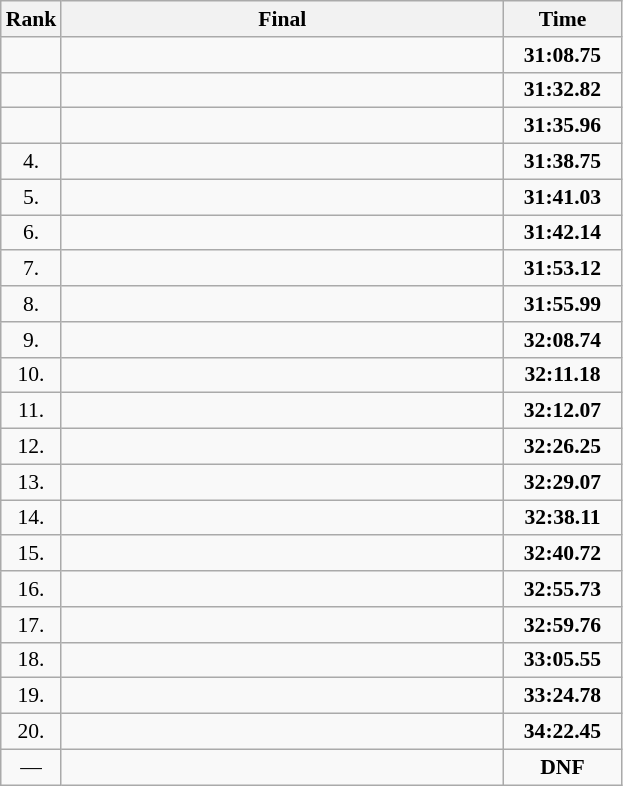<table class="wikitable" style="border-collapse: collapse; font-size: 90%;">
<tr>
<th>Rank</th>
<th style="width: 20em">Final</th>
<th style="width: 5em">Time</th>
</tr>
<tr>
<td align="center"></td>
<td></td>
<td align="center"><strong>31:08.75 </strong></td>
</tr>
<tr>
<td align="center"></td>
<td></td>
<td align="center"><strong>31:32.82</strong></td>
</tr>
<tr>
<td align="center"></td>
<td></td>
<td align="center"><strong>31:35.96 </strong></td>
</tr>
<tr>
<td align="center">4.</td>
<td></td>
<td align="center"><strong>31:38.75</strong></td>
</tr>
<tr>
<td align="center">5.</td>
<td></td>
<td align="center"><strong>31:41.03 </strong></td>
</tr>
<tr>
<td align="center">6.</td>
<td></td>
<td align="center"><strong>31:42.14 </strong></td>
</tr>
<tr>
<td align="center">7.</td>
<td></td>
<td align="center"><strong>31:53.12</strong></td>
</tr>
<tr>
<td align="center">8.</td>
<td></td>
<td align="center"><strong>31:55.99</strong></td>
</tr>
<tr>
<td align="center">9.</td>
<td></td>
<td align="center"><strong>32:08.74</strong></td>
</tr>
<tr>
<td align="center">10.</td>
<td></td>
<td align="center"><strong>32:11.18 </strong></td>
</tr>
<tr>
<td align="center">11.</td>
<td></td>
<td align="center"><strong>32:12.07 </strong></td>
</tr>
<tr>
<td align="center">12.</td>
<td></td>
<td align="center"><strong>32:26.25 </strong></td>
</tr>
<tr>
<td align="center">13.</td>
<td></td>
<td align="center"><strong>32:29.07</strong></td>
</tr>
<tr>
<td align="center">14.</td>
<td></td>
<td align="center"><strong>32:38.11</strong></td>
</tr>
<tr>
<td align="center">15.</td>
<td></td>
<td align="center"><strong>32:40.72</strong></td>
</tr>
<tr>
<td align="center">16.</td>
<td></td>
<td align="center"><strong>32:55.73</strong></td>
</tr>
<tr>
<td align="center">17.</td>
<td></td>
<td align="center"><strong>32:59.76</strong></td>
</tr>
<tr>
<td align="center">18.</td>
<td></td>
<td align="center"><strong>33:05.55</strong></td>
</tr>
<tr>
<td align="center">19.</td>
<td></td>
<td align="center"><strong>33:24.78</strong></td>
</tr>
<tr>
<td align="center">20.</td>
<td></td>
<td align="center"><strong>34:22.45</strong></td>
</tr>
<tr>
<td align="center">—</td>
<td></td>
<td align="center"><strong>DNF</strong></td>
</tr>
</table>
